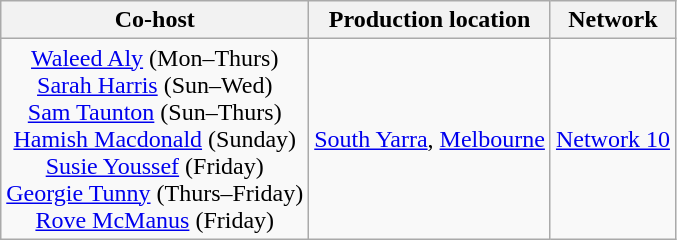<table class="wikitable">
<tr>
<th>Co-host</th>
<th>Production location</th>
<th>Network</th>
</tr>
<tr style="text-align:center">
<td><a href='#'>Waleed Aly</a> (Mon–Thurs)<br><a href='#'>Sarah Harris</a> (Sun–Wed)<br><a href='#'>Sam Taunton</a> (Sun–Thurs)<br><a href='#'>Hamish Macdonald</a> (Sunday)<br><a href='#'>Susie Youssef</a> (Friday)<br><a href='#'>Georgie Tunny</a> (Thurs–Friday)<br> <a href='#'>Rove McManus</a> (Friday)</td>
<td><a href='#'>South Yarra</a>, <a href='#'>Melbourne</a></td>
<td><a href='#'>Network 10</a></td>
</tr>
</table>
